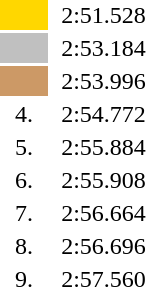<table style="text-align:center">
<tr>
<td width=30 bgcolor=gold></td>
<td align=left></td>
<td width=60>2:51.528</td>
</tr>
<tr>
<td bgcolor=silver></td>
<td align=left></td>
<td>2:53.184</td>
</tr>
<tr>
<td bgcolor=cc9966></td>
<td align=left></td>
<td>2:53.996</td>
</tr>
<tr>
<td>4.</td>
<td align=left></td>
<td>2:54.772</td>
</tr>
<tr>
<td>5.</td>
<td align=left></td>
<td>2:55.884</td>
</tr>
<tr>
<td>6.</td>
<td align=left></td>
<td>2:55.908</td>
</tr>
<tr>
<td>7.</td>
<td align=left></td>
<td>2:56.664</td>
</tr>
<tr>
<td>8.</td>
<td align=left></td>
<td>2:56.696</td>
</tr>
<tr>
<td>9.</td>
<td align=left></td>
<td>2:57.560</td>
</tr>
</table>
